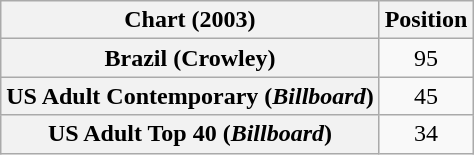<table class="wikitable sortable plainrowheaders" style="text-align:center">
<tr>
<th scope="col">Chart (2003)</th>
<th scope="col">Position</th>
</tr>
<tr>
<th scope="row">Brazil (Crowley)</th>
<td>95</td>
</tr>
<tr>
<th scope="row">US Adult Contemporary (<em>Billboard</em>)</th>
<td>45</td>
</tr>
<tr>
<th scope="row">US Adult Top 40 (<em>Billboard</em>)</th>
<td>34</td>
</tr>
</table>
